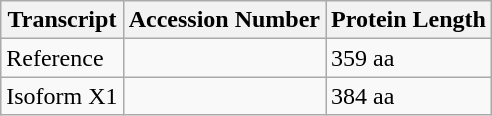<table class="wikitable">
<tr>
<th>Transcript</th>
<th>Accession Number</th>
<th>Protein Length</th>
</tr>
<tr>
<td>Reference</td>
<td></td>
<td>359 aa</td>
</tr>
<tr>
<td>Isoform X1</td>
<td></td>
<td>384 aa</td>
</tr>
</table>
